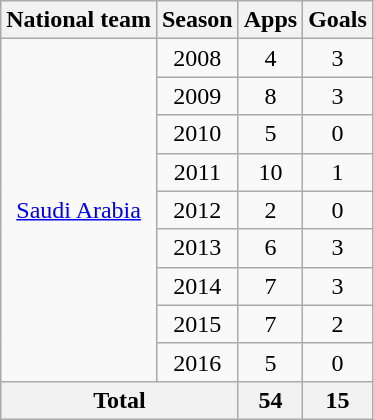<table class="wikitable" style="text-align: center">
<tr>
<th>National team</th>
<th>Season</th>
<th>Apps</th>
<th>Goals</th>
</tr>
<tr>
<td rowspan="9" style="vertical-align:center;"><a href='#'>Saudi Arabia</a></td>
<td>2008</td>
<td>4</td>
<td>3</td>
</tr>
<tr>
<td>2009</td>
<td>8</td>
<td>3</td>
</tr>
<tr>
<td>2010</td>
<td>5</td>
<td>0</td>
</tr>
<tr>
<td>2011</td>
<td>10</td>
<td>1</td>
</tr>
<tr>
<td>2012</td>
<td>2</td>
<td>0</td>
</tr>
<tr>
<td>2013</td>
<td>6</td>
<td>3</td>
</tr>
<tr>
<td>2014</td>
<td>7</td>
<td>3</td>
</tr>
<tr>
<td>2015</td>
<td>7</td>
<td>2</td>
</tr>
<tr>
<td>2016</td>
<td>5</td>
<td>0</td>
</tr>
<tr>
<th colspan="2">Total</th>
<th>54</th>
<th>15</th>
</tr>
</table>
